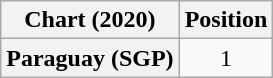<table class="wikitable plainrowheaders sortable" style="text-align:center">
<tr>
<th scope="col">Chart (2020)</th>
<th scope="col">Position</th>
</tr>
<tr>
<th scope="row">Paraguay (SGP)</th>
<td>1</td>
</tr>
</table>
